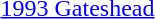<table>
<tr valign=top>
<td><a href='#'>1993 Gateshead</a></td>
<td></td>
<td></td>
<td></td>
</tr>
</table>
